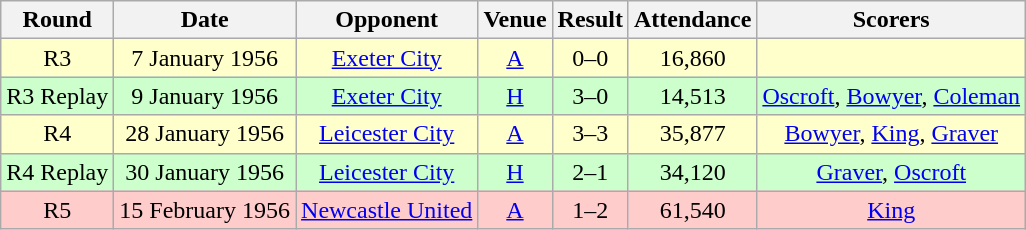<table class="wikitable" style="font-size:100%; text-align:center">
<tr>
<th>Round</th>
<th>Date</th>
<th>Opponent</th>
<th>Venue</th>
<th>Result</th>
<th>Attendance</th>
<th>Scorers</th>
</tr>
<tr style="background-color: #FFFFCC;">
<td>R3</td>
<td>7 January 1956</td>
<td><a href='#'>Exeter City</a></td>
<td><a href='#'>A</a></td>
<td>0–0</td>
<td>16,860</td>
<td></td>
</tr>
<tr style="background-color: #CCFFCC;">
<td>R3 Replay</td>
<td>9 January 1956</td>
<td><a href='#'>Exeter City</a></td>
<td><a href='#'>H</a></td>
<td>3–0</td>
<td>14,513</td>
<td><a href='#'>Oscroft</a>, <a href='#'>Bowyer</a>, <a href='#'>Coleman</a></td>
</tr>
<tr style="background-color: #FFFFCC;">
<td>R4</td>
<td>28 January 1956</td>
<td><a href='#'>Leicester City</a></td>
<td><a href='#'>A</a></td>
<td>3–3</td>
<td>35,877</td>
<td><a href='#'>Bowyer</a>, <a href='#'>King</a>, <a href='#'>Graver</a></td>
</tr>
<tr style="background-color: #CCFFCC;">
<td>R4 Replay</td>
<td>30 January 1956</td>
<td><a href='#'>Leicester City</a></td>
<td><a href='#'>H</a></td>
<td>2–1</td>
<td>34,120</td>
<td><a href='#'>Graver</a>, <a href='#'>Oscroft</a></td>
</tr>
<tr style="background-color: #FFCCCC;">
<td>R5</td>
<td>15 February 1956</td>
<td><a href='#'>Newcastle United</a></td>
<td><a href='#'>A</a></td>
<td>1–2</td>
<td>61,540</td>
<td><a href='#'>King</a></td>
</tr>
</table>
